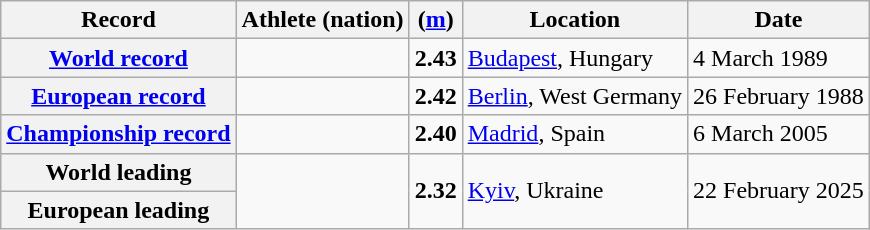<table class="wikitable">
<tr>
<th scope="col">Record</th>
<th scope="col">Athlete (nation)</th>
<th scope="col"> (<a href='#'>m</a>)</th>
<th scope="col">Location</th>
<th scope="col">Date</th>
</tr>
<tr>
<th scope="row"><a href='#'>World record</a></th>
<td></td>
<td align="center"><strong>2.43</strong></td>
<td><a href='#'>Budapest</a>, Hungary</td>
<td>4 March 1989</td>
</tr>
<tr>
<th scope="row"><a href='#'>European record</a></th>
<td></td>
<td align="center"><strong>2.42</strong></td>
<td><a href='#'>Berlin</a>, West Germany</td>
<td>26 February 1988</td>
</tr>
<tr>
<th scope="row"><a href='#'>Championship record</a></th>
<td></td>
<td align="center"><strong>2.40</strong></td>
<td><a href='#'>Madrid</a>, Spain</td>
<td>6 March 2005</td>
</tr>
<tr>
<th scope="row">World leading</th>
<td rowspan="2"></td>
<td rowspan="2" align="center"><strong>2.32</strong></td>
<td rowspan="2"><a href='#'>Kyiv</a>, Ukraine</td>
<td rowspan="2">22 February 2025</td>
</tr>
<tr>
<th scope="row">European leading</th>
</tr>
</table>
